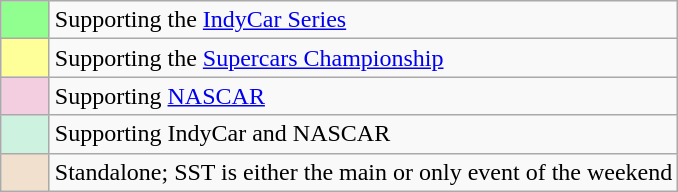<table class="wikitable">
<tr>
<td style="text-align:center; width:25px; background:#90ff90;"></td>
<td>Supporting the <a href='#'>IndyCar Series</a></td>
</tr>
<tr>
<td style="text-align:center; width:25px; background:#ff9;"></td>
<td>Supporting the <a href='#'>Supercars Championship</a></td>
</tr>
<tr>
<td style="text-align:center; width:25px; background:#F2CEE0;"></td>
<td>Supporting <a href='#'>NASCAR</a></td>
</tr>
<tr>
<td style="text-align:center; width:25px; background:#CEF2E0;"></td>
<td>Supporting IndyCar and NASCAR</td>
</tr>
<tr>
<td style="text-align:center; width:25px; background:#F2E0CE;"></td>
<td>Standalone; SST is either the main or only event of the weekend</td>
</tr>
</table>
